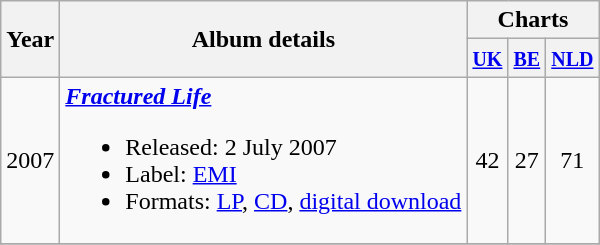<table class="wikitable">
<tr>
<th rowspan="2">Year</th>
<th rowspan="2">Album details</th>
<th colspan="3">Charts</th>
</tr>
<tr>
<th><small><a href='#'>UK</a></small></th>
<th><small><a href='#'>BE</a></small></th>
<th><small><a href='#'>NLD</a></small></th>
</tr>
<tr>
<td>2007</td>
<td><strong><em><a href='#'>Fractured Life</a></em></strong><br><ul><li>Released: 2 July 2007</li><li>Label: <a href='#'>EMI</a></li><li>Formats: <a href='#'>LP</a>, <a href='#'>CD</a>, <a href='#'>digital download</a></li></ul></td>
<td align="center">42</td>
<td align="center">27</td>
<td align="center">71</td>
</tr>
<tr>
</tr>
</table>
